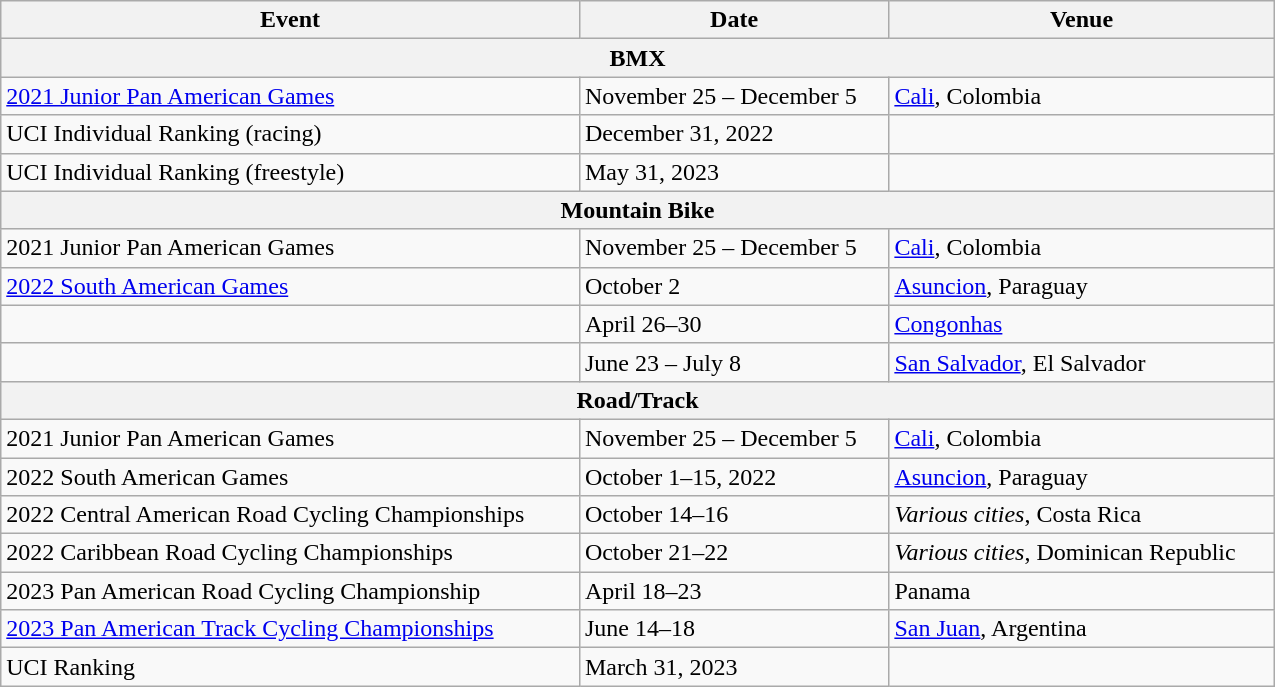<table class="wikitable" style="width:850px;">
<tr>
<th>Event</th>
<th>Date</th>
<th>Venue</th>
</tr>
<tr>
<th colspan=3>BMX</th>
</tr>
<tr>
<td><a href='#'>2021 Junior Pan American Games</a></td>
<td>November 25 – December 5</td>
<td> <a href='#'>Cali</a>, Colombia</td>
</tr>
<tr>
<td>UCI Individual Ranking (racing)</td>
<td>December 31, 2022</td>
<td></td>
</tr>
<tr>
<td>UCI Individual Ranking (freestyle)</td>
<td>May 31, 2023</td>
<td></td>
</tr>
<tr>
<th colspan=3>Mountain Bike</th>
</tr>
<tr>
<td Cycling at the 2021 Junior Pan American Games>2021 Junior Pan American Games</td>
<td>November 25 – December 5</td>
<td> <a href='#'>Cali</a>, Colombia</td>
</tr>
<tr>
<td><a href='#'>2022 South American Games</a></td>
<td>October 2</td>
<td> <a href='#'>Asuncion</a>, Paraguay</td>
</tr>
<tr>
<td></td>
<td>April 26–30</td>
<td> <a href='#'>Congonhas</a></td>
</tr>
<tr>
<td></td>
<td>June 23 – July 8</td>
<td> <a href='#'>San Salvador</a>, El Salvador</td>
</tr>
<tr>
<th colspan=3>Road/Track</th>
</tr>
<tr>
<td Cycling at the 2021 Junior Pan American Games>2021 Junior Pan American Games</td>
<td>November 25 – December 5</td>
<td> <a href='#'>Cali</a>, Colombia</td>
</tr>
<tr>
<td>2022 South American Games</td>
<td>October 1–15, 2022</td>
<td> <a href='#'>Asuncion</a>, Paraguay</td>
</tr>
<tr>
<td>2022 Central American Road Cycling Championships</td>
<td>October 14–16</td>
<td> <em>Various cities</em>, Costa Rica</td>
</tr>
<tr>
<td>2022 Caribbean Road Cycling Championships</td>
<td>October 21–22</td>
<td> <em>Various cities</em>, Dominican Republic</td>
</tr>
<tr>
<td>2023 Pan American Road Cycling Championship</td>
<td>April 18–23</td>
<td> Panama</td>
</tr>
<tr>
<td><a href='#'>2023 Pan American Track Cycling Championships</a></td>
<td>June 14–18</td>
<td> <a href='#'>San Juan</a>, Argentina</td>
</tr>
<tr>
<td>UCI Ranking</td>
<td>March 31, 2023</td>
<td></td>
</tr>
</table>
